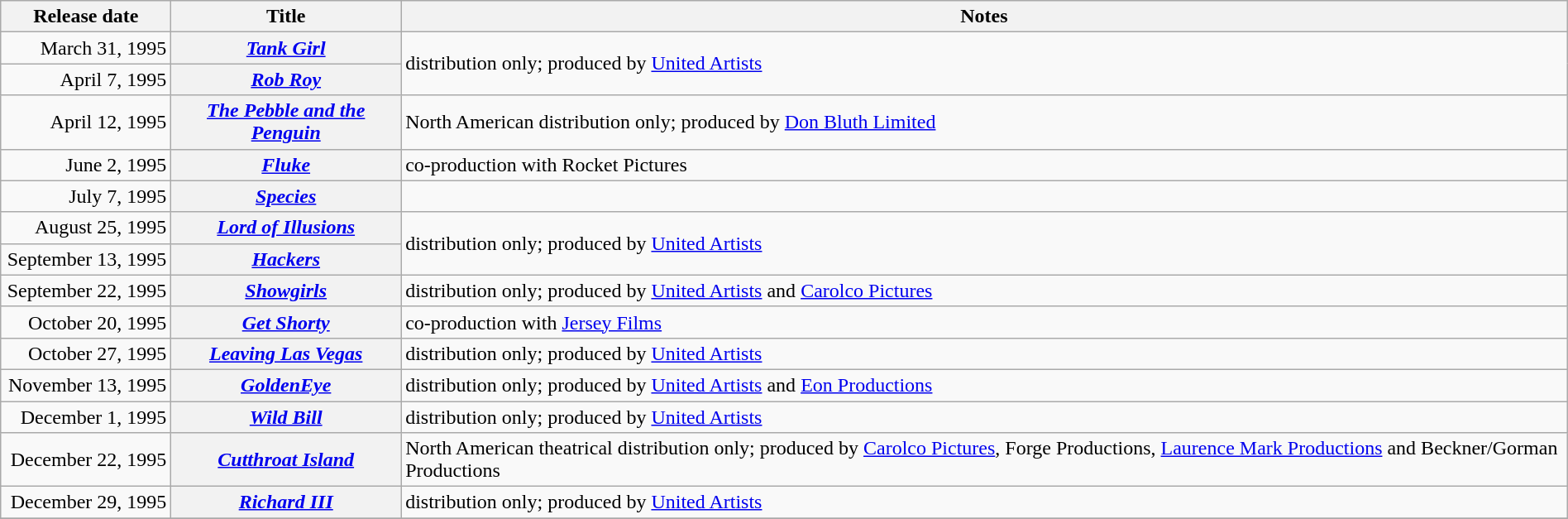<table class="wikitable sortable" style="width:100%;">
<tr>
<th scope="col" style="width:130px;">Release date</th>
<th>Title</th>
<th>Notes</th>
</tr>
<tr>
<td style="text-align:right;">March 31, 1995</td>
<th scope="row"><em><a href='#'>Tank Girl</a></em></th>
<td rowspan="2">distribution only; produced by <a href='#'>United Artists</a></td>
</tr>
<tr>
<td style="text-align:right;">April 7, 1995</td>
<th scope="row"><em><a href='#'>Rob Roy</a></em></th>
</tr>
<tr>
<td style="text-align:right;">April 12, 1995</td>
<th scope="row"><em><a href='#'>The Pebble and the Penguin</a></em></th>
<td>North American distribution only; produced by <a href='#'>Don Bluth Limited</a></td>
</tr>
<tr>
<td style="text-align:right;">June 2, 1995</td>
<th scope="row"><em><a href='#'>Fluke</a></em></th>
<td>co-production with Rocket Pictures</td>
</tr>
<tr>
<td style="text-align:right;">July 7, 1995</td>
<th scope="row"><em><a href='#'>Species</a></em></th>
<td></td>
</tr>
<tr>
<td style="text-align:right;">August 25, 1995</td>
<th scope="row"><em><a href='#'>Lord of Illusions</a></em></th>
<td rowspan="2">distribution only; produced by <a href='#'>United Artists</a></td>
</tr>
<tr>
<td style="text-align:right;">September 13, 1995</td>
<th scope="row"><em><a href='#'>Hackers</a></em></th>
</tr>
<tr>
<td style="text-align:right;">September 22, 1995</td>
<th scope="row"><em><a href='#'>Showgirls</a></em></th>
<td>distribution only; produced by <a href='#'>United Artists</a> and <a href='#'>Carolco Pictures</a></td>
</tr>
<tr>
<td style="text-align:right;">October 20, 1995</td>
<th scope="row"><em><a href='#'>Get Shorty</a></em></th>
<td>co-production with <a href='#'>Jersey Films</a></td>
</tr>
<tr>
<td style="text-align:right;">October 27, 1995</td>
<th scope="row"><em><a href='#'>Leaving Las Vegas</a></em></th>
<td>distribution only; produced by <a href='#'>United Artists</a></td>
</tr>
<tr>
<td style="text-align:right;">November 13, 1995</td>
<th scope="row"><em><a href='#'>GoldenEye</a></em></th>
<td>distribution only; produced by <a href='#'>United Artists</a> and <a href='#'>Eon Productions</a></td>
</tr>
<tr>
<td style="text-align:right;">December 1, 1995</td>
<th scope="row"><em><a href='#'>Wild Bill</a></em></th>
<td>distribution only; produced by <a href='#'>United Artists</a></td>
</tr>
<tr>
<td style="text-align:right;">December 22, 1995</td>
<th scope="row"><em><a href='#'>Cutthroat Island</a></em></th>
<td>North American theatrical distribution only; produced by <a href='#'>Carolco Pictures</a>, Forge Productions, <a href='#'>Laurence Mark Productions</a> and Beckner/Gorman Productions</td>
</tr>
<tr>
<td style="text-align:right;">December 29, 1995</td>
<th scope="row"><em><a href='#'>Richard III</a></em></th>
<td>distribution only; produced by <a href='#'>United Artists</a></td>
</tr>
<tr>
</tr>
</table>
